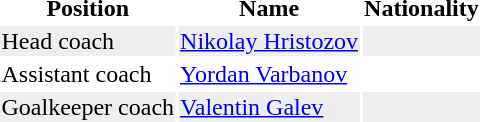<table class="toccolours">
<tr>
<th bgcolor=>Position</th>
<th bgcolor=>Name</th>
<th bgcolor=>Nationality</th>
</tr>
<tr style="background:#eee;">
<td>Head coach</td>
<td><a href='#'>Nikolay Hristozov</a></td>
<td></td>
</tr>
<tr>
<td>Assistant coach</td>
<td><a href='#'>Yordan Varbanov</a></td>
<td></td>
</tr>
<tr style="background:#eee;">
<td>Goalkeeper coach</td>
<td><a href='#'>Valentin Galev</a></td>
<td></td>
</tr>
</table>
